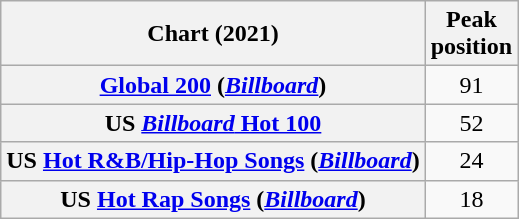<table class="wikitable sortable plainrowheaders" style="text-align:center;">
<tr>
<th scope="col">Chart (2021)</th>
<th scope="col">Peak<br>position</th>
</tr>
<tr>
<th scope="row"><a href='#'>Global 200</a> (<em><a href='#'>Billboard</a></em>)</th>
<td>91</td>
</tr>
<tr>
<th scope="row">US <a href='#'><em>Billboard</em> Hot 100</a></th>
<td>52</td>
</tr>
<tr>
<th scope="row">US <a href='#'>Hot R&B/Hip-Hop Songs</a> (<em><a href='#'>Billboard</a></em>)</th>
<td>24</td>
</tr>
<tr>
<th scope="row">US <a href='#'>Hot Rap Songs</a> (<em><a href='#'>Billboard</a></em>)</th>
<td>18</td>
</tr>
</table>
